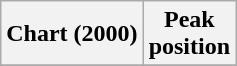<table class="wikitable sortable plainrowheaders" style="text-align:center">
<tr>
<th scope="col">Chart (2000)</th>
<th scope="col">Peak<br> position</th>
</tr>
<tr>
</tr>
</table>
